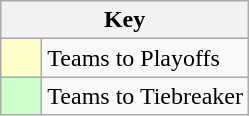<table class="wikitable" style="text-align: center;">
<tr>
<th colspan=2>Key</th>
</tr>
<tr>
<td style="background:#ffffcc; width:20px;"></td>
<td align=left>Teams to Playoffs</td>
</tr>
<tr>
<td style="background:#ccffcc; width:20px;"></td>
<td align=left>Teams to Tiebreaker</td>
</tr>
</table>
